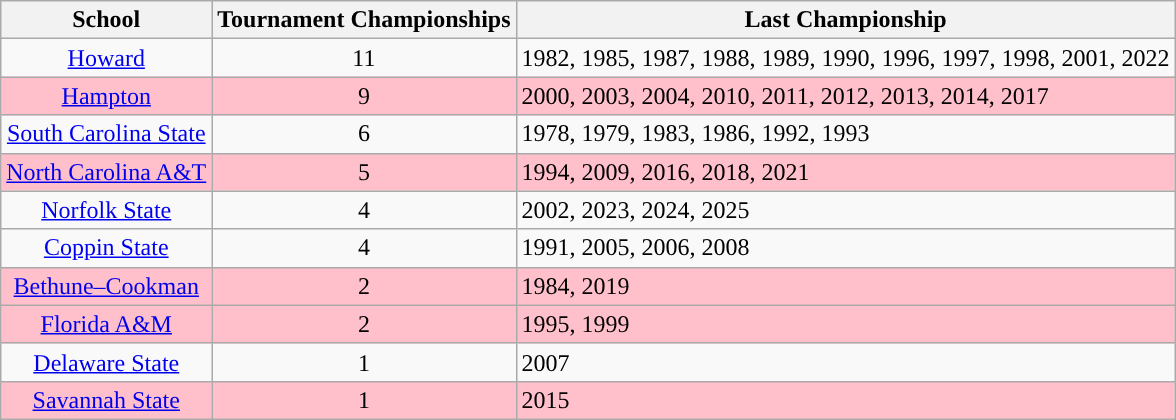<table class="wikitable sortable" style="text-align:center">
<tr>
<th width=px>School</th>
<th width=px>Tournament Championships</th>
<th width=px>Last Championship</th>
</tr>
<tr>
<td><a href='#'>Howard</a></td>
<td>11</td>
<td align=left>1982, 1985, 1987, 1988, 1989, 1990, 1996, 1997, 1998, 2001, 2022</td>
</tr>
<tr bgcolor=pink>
<td><a href='#'>Hampton</a></td>
<td>9</td>
<td align=left>2000, 2003, 2004, 2010, 2011, 2012, 2013, 2014, 2017</td>
</tr>
<tr>
<td><a href='#'>South Carolina State</a></td>
<td>6</td>
<td align=left>1978, 1979, 1983, 1986, 1992, 1993</td>
</tr>
<tr bgcolor=pink>
<td><a href='#'>North Carolina A&T</a></td>
<td>5</td>
<td align=left>1994, 2009, 2016, 2018, 2021</td>
</tr>
<tr>
<td><a href='#'>Norfolk State</a></td>
<td>4</td>
<td align="left">2002, 2023, 2024, 2025</td>
</tr>
<tr>
<td><a href='#'>Coppin State</a></td>
<td>4</td>
<td align=left>1991, 2005, 2006, 2008</td>
</tr>
<tr bgcolor=pink>
<td><a href='#'>Bethune–Cookman</a></td>
<td>2</td>
<td align=left>1984, 2019</td>
</tr>
<tr bgcolor=pink>
<td><a href='#'>Florida A&M</a></td>
<td>2</td>
<td align=left>1995, 1999</td>
</tr>
<tr>
<td><a href='#'>Delaware State</a></td>
<td>1</td>
<td align=left>2007</td>
</tr>
<tr bgcolor=pink>
<td><a href='#'>Savannah State</a></td>
<td>1</td>
<td align=left>2015</td>
</tr>
</table>
